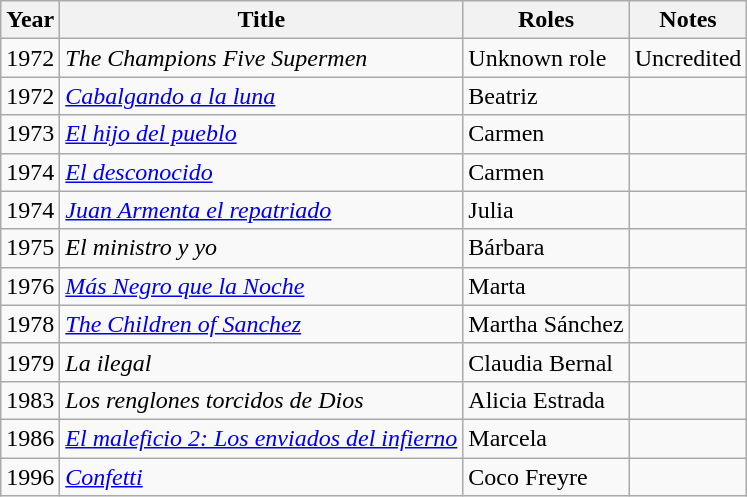<table class="wikitable sortable">
<tr>
<th>Year</th>
<th>Title</th>
<th>Roles</th>
<th>Notes</th>
</tr>
<tr>
<td>1972</td>
<td><em>The Champions Five Supermen</em></td>
<td>Unknown role</td>
<td>Uncredited</td>
</tr>
<tr>
<td>1972</td>
<td><em><a href='#'>Cabalgando a la luna</a></em></td>
<td>Beatriz</td>
<td></td>
</tr>
<tr>
<td>1973</td>
<td><em><a href='#'>El hijo del pueblo</a></em></td>
<td>Carmen</td>
<td></td>
</tr>
<tr>
<td>1974</td>
<td><em><a href='#'>El desconocido</a></em></td>
<td>Carmen</td>
<td></td>
</tr>
<tr>
<td>1974</td>
<td><em><a href='#'>Juan Armenta el repatriado</a></em></td>
<td>Julia</td>
<td></td>
</tr>
<tr>
<td>1975</td>
<td><em>El ministro y yo</em></td>
<td>Bárbara</td>
<td></td>
</tr>
<tr>
<td>1976</td>
<td><em><a href='#'>Más Negro que la Noche</a></em></td>
<td>Marta</td>
<td></td>
</tr>
<tr>
<td>1978</td>
<td><em><a href='#'>The Children of Sanchez</a></em></td>
<td>Martha Sánchez</td>
<td></td>
</tr>
<tr>
<td>1979</td>
<td><em>La ilegal</em></td>
<td>Claudia Bernal</td>
<td></td>
</tr>
<tr>
<td>1983</td>
<td><em>Los renglones torcidos de Dios</em></td>
<td>Alicia Estrada</td>
<td></td>
</tr>
<tr>
<td>1986</td>
<td><em><a href='#'>El maleficio 2: Los enviados del infierno</a></em></td>
<td>Marcela</td>
<td></td>
</tr>
<tr>
<td>1996</td>
<td><em><a href='#'>Confetti</a></em></td>
<td>Coco Freyre</td>
<td></td>
</tr>
</table>
